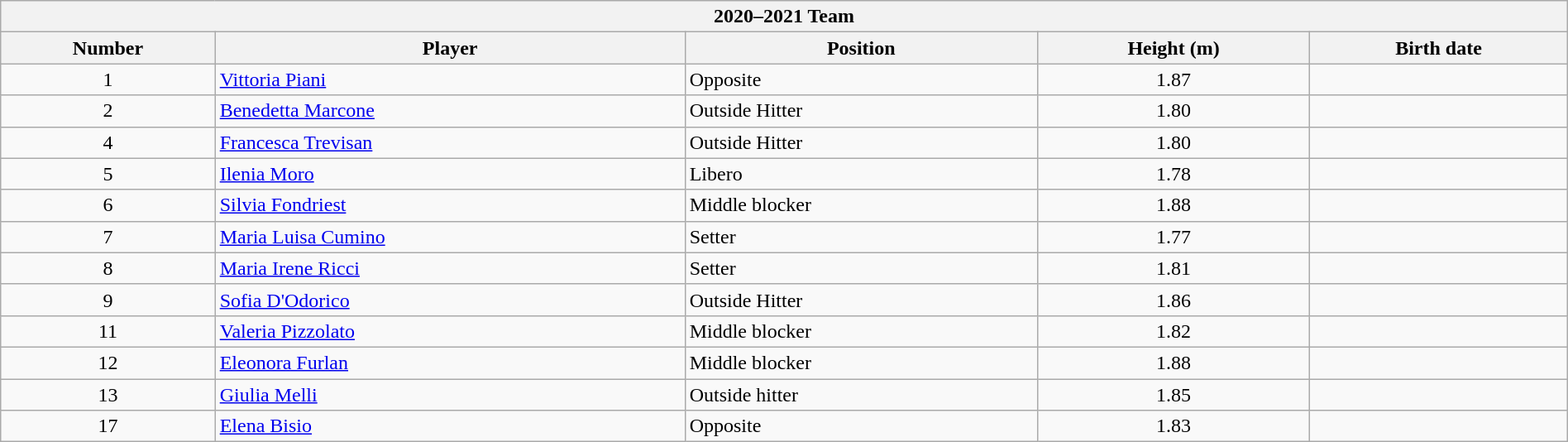<table class="wikitable collapsible collapsed" style="width:100%;">
<tr>
<th colspan=6><strong>2020–2021 Team</strong></th>
</tr>
<tr>
<th>Number</th>
<th>Player</th>
<th>Position</th>
<th>Height (m)</th>
<th>Birth date</th>
</tr>
<tr>
<td align=center>1</td>
<td> <a href='#'>Vittoria Piani</a></td>
<td>Opposite</td>
<td align=center>1.87</td>
<td></td>
</tr>
<tr>
<td align=center>2</td>
<td> <a href='#'>Benedetta Marcone</a></td>
<td>Outside Hitter</td>
<td align=center>1.80</td>
<td></td>
</tr>
<tr>
<td align=center>4</td>
<td> <a href='#'>Francesca Trevisan</a></td>
<td>Outside Hitter</td>
<td align=center>1.80</td>
<td></td>
</tr>
<tr>
<td align=center>5</td>
<td> <a href='#'>Ilenia Moro</a></td>
<td>Libero</td>
<td align=center>1.78</td>
<td></td>
</tr>
<tr>
<td align=center>6</td>
<td> <a href='#'>Silvia Fondriest</a></td>
<td>Middle blocker</td>
<td align=center>1.88</td>
<td></td>
</tr>
<tr>
<td align=center>7</td>
<td> <a href='#'>Maria Luisa Cumino</a></td>
<td>Setter</td>
<td align=center>1.77</td>
<td></td>
</tr>
<tr>
<td align=center>8</td>
<td> <a href='#'>Maria Irene Ricci</a></td>
<td>Setter</td>
<td align=center>1.81</td>
<td></td>
</tr>
<tr>
<td align=center>9</td>
<td> <a href='#'>Sofia D'Odorico</a></td>
<td>Outside Hitter</td>
<td align=center>1.86</td>
<td></td>
</tr>
<tr>
<td align=center>11</td>
<td> <a href='#'>Valeria Pizzolato</a></td>
<td>Middle blocker</td>
<td align=center>1.82</td>
<td></td>
</tr>
<tr>
<td align=center>12</td>
<td> <a href='#'>Eleonora Furlan</a></td>
<td>Middle blocker</td>
<td align=center>1.88</td>
<td></td>
</tr>
<tr>
<td align=center>13</td>
<td> <a href='#'>Giulia Melli</a></td>
<td>Outside hitter</td>
<td align=center>1.85</td>
<td></td>
</tr>
<tr>
<td align=center>17</td>
<td> <a href='#'>Elena Bisio</a></td>
<td>Opposite</td>
<td align=center>1.83</td>
<td></td>
</tr>
</table>
